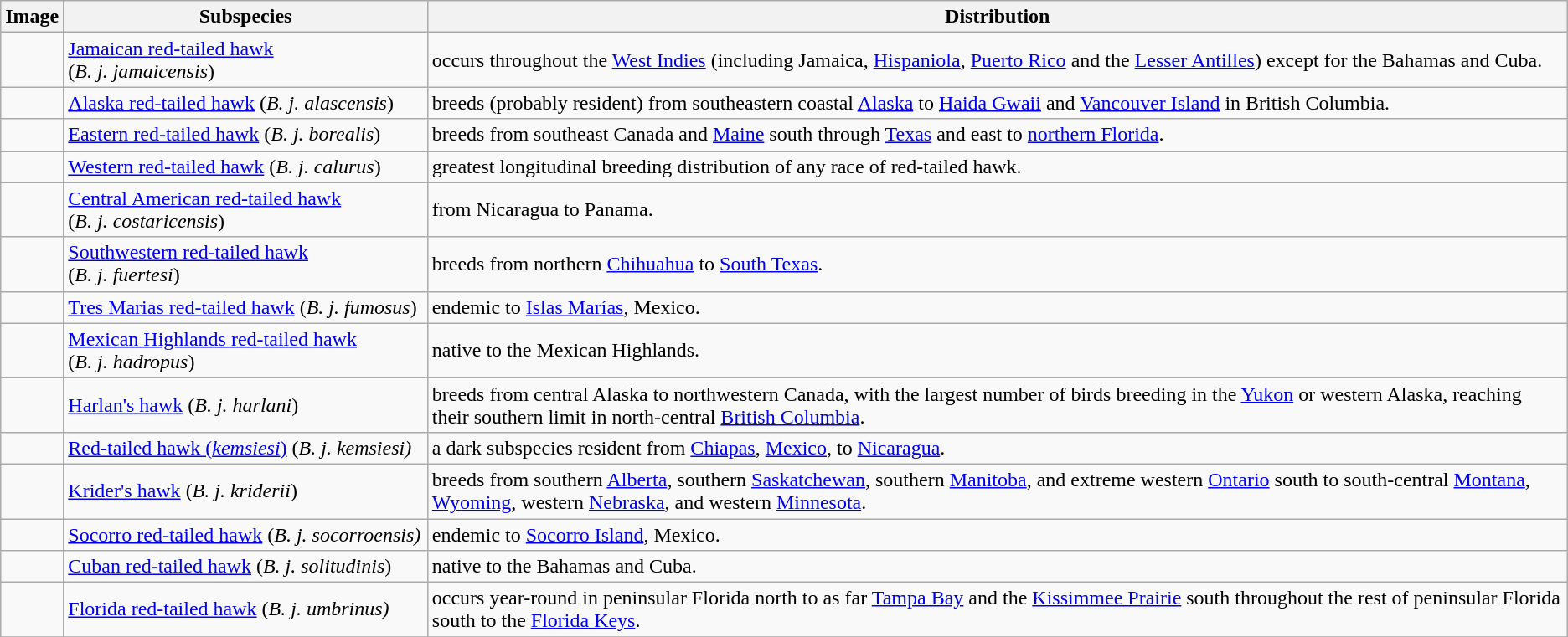<table class="wikitable ">
<tr>
<th>Image</th>
<th>Subspecies</th>
<th>Distribution</th>
</tr>
<tr>
<td></td>
<td><a href='#'>Jamaican red-tailed hawk</a> (<em>B. j. jamaicensis</em>)</td>
<td>occurs throughout the <a href='#'>West Indies</a> (including Jamaica, <a href='#'>Hispaniola</a>, <a href='#'>Puerto Rico</a> and the <a href='#'>Lesser Antilles</a>) except for the Bahamas and Cuba.</td>
</tr>
<tr>
<td></td>
<td><a href='#'>Alaska red-tailed hawk</a> (<em>B. j. alascensis</em>)</td>
<td>breeds (probably resident) from southeastern coastal <a href='#'>Alaska</a> to <a href='#'>Haida Gwaii</a> and <a href='#'>Vancouver Island</a> in British Columbia.</td>
</tr>
<tr>
<td></td>
<td><a href='#'>Eastern red-tailed hawk</a> (<em>B. j. borealis</em>)</td>
<td>breeds from southeast Canada and <a href='#'>Maine</a> south through <a href='#'>Texas</a> and east to <a href='#'>northern Florida</a>.</td>
</tr>
<tr>
<td></td>
<td><a href='#'>Western red-tailed hawk</a> (<em>B. j. calurus</em>)</td>
<td>greatest longitudinal breeding distribution of any race of red-tailed hawk.</td>
</tr>
<tr>
<td></td>
<td><a href='#'>Central American red-tailed hawk</a> (<em>B. j. costaricensis</em>)</td>
<td>from Nicaragua to Panama.</td>
</tr>
<tr>
<td></td>
<td><a href='#'>Southwestern red-tailed hawk</a> (<em>B. j. fuertesi</em>)</td>
<td>breeds from northern <a href='#'>Chihuahua</a> to <a href='#'>South Texas</a>.</td>
</tr>
<tr>
<td></td>
<td><a href='#'>Tres Marias red-tailed hawk</a> (<em>B. j. fumosus</em>)</td>
<td>endemic to <a href='#'>Islas Marías</a>, Mexico.</td>
</tr>
<tr>
<td></td>
<td><a href='#'>Mexican Highlands red-tailed hawk</a> (<em>B. j. hadropus</em>)</td>
<td>native to the Mexican Highlands.</td>
</tr>
<tr>
<td></td>
<td><a href='#'>Harlan's hawk</a> (<em>B. j. harlani</em>)</td>
<td>breeds from central Alaska to northwestern Canada, with the largest number of birds breeding in the <a href='#'>Yukon</a> or western Alaska, reaching their southern limit in north-central <a href='#'>British Columbia</a>.</td>
</tr>
<tr>
<td></td>
<td><a href='#'>Red-tailed hawk (<em>kemsiesi</em>)</a> (<em>B. j. kemsiesi)</em></td>
<td>a dark subspecies resident from <a href='#'>Chiapas</a>, <a href='#'>Mexico</a>, to <a href='#'>Nicaragua</a>.</td>
</tr>
<tr>
<td></td>
<td><a href='#'>Krider's hawk</a> (<em>B. j. kriderii</em>)</td>
<td>breeds from southern <a href='#'>Alberta</a>, southern <a href='#'>Saskatchewan</a>, southern <a href='#'>Manitoba</a>, and extreme western <a href='#'>Ontario</a> south to south-central <a href='#'>Montana</a>, <a href='#'>Wyoming</a>, western <a href='#'>Nebraska</a>, and western <a href='#'>Minnesota</a>.</td>
</tr>
<tr>
<td></td>
<td><a href='#'>Socorro red-tailed hawk</a> (<em>B. j. socorroensis)</em></td>
<td>endemic to <a href='#'>Socorro Island</a>, Mexico.</td>
</tr>
<tr>
<td></td>
<td><a href='#'>Cuban red-tailed hawk</a> (<em>B. j. solitudinis</em>)</td>
<td>native to the Bahamas and Cuba.</td>
</tr>
<tr>
<td></td>
<td><a href='#'>Florida red-tailed hawk</a> (<em>B. j. umbrinus)</em></td>
<td>occurs year-round in peninsular Florida north to as far <a href='#'>Tampa Bay</a> and the <a href='#'>Kissimmee Prairie</a> south throughout the rest of peninsular Florida south to the <a href='#'>Florida Keys</a>.</td>
</tr>
<tr>
</tr>
</table>
